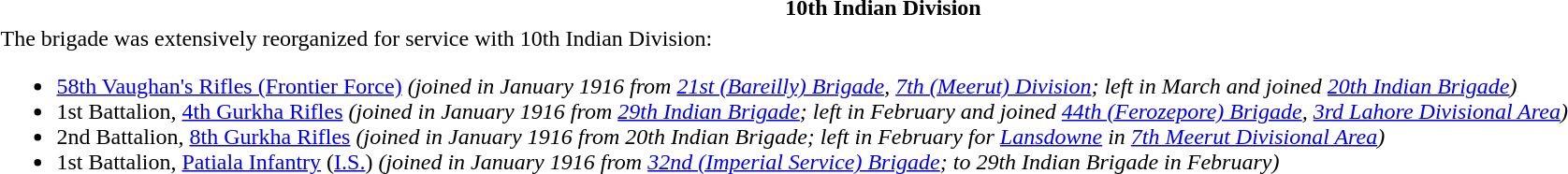<table class="toccolours collapsible collapsed" style="width:100%; background:transparent;">
<tr>
<th>10th Indian Division</th>
</tr>
<tr>
<td>The brigade was extensively reorganized for service with 10th Indian Division:<br><ul><li><a href='#'>58th Vaughan's Rifles (Frontier Force)</a> <em>(joined in January 1916 from <a href='#'>21st (Bareilly) Brigade</a>, <a href='#'>7th (Meerut) Division</a>; left in March and joined <a href='#'>20th Indian Brigade</a>)</em></li><li>1st Battalion, <a href='#'>4th Gurkha Rifles</a> <em>(joined in January 1916 from <a href='#'>29th Indian Brigade</a>; left in February and joined <a href='#'>44th (Ferozepore) Brigade</a>, <a href='#'>3rd Lahore Divisional Area</a>)</em></li><li>2nd Battalion, <a href='#'>8th Gurkha Rifles</a> <em>(joined in January 1916 from 20th Indian Brigade; left in February for <a href='#'>Lansdowne</a> in <a href='#'>7th Meerut Divisional Area</a>)</em></li><li>1st Battalion, <a href='#'>Patiala Infantry</a> (<a href='#'>I.S.</a>) <em>(joined in January 1916 from <a href='#'>32nd (Imperial Service) Brigade</a>; to 29th Indian Brigade in February)</em></li></ul></td>
</tr>
</table>
